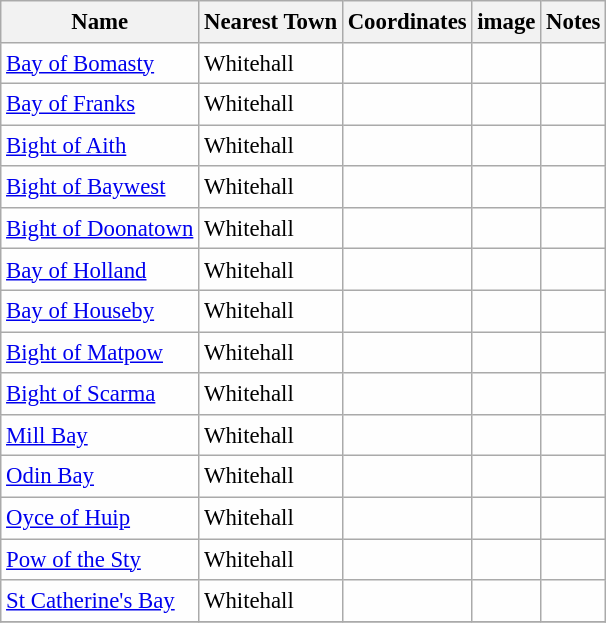<table class="wikitable sortable" style="table-layout:fixed;background-color:#FEFEFE;font-size:95%;padding:0.30em;line-height:1.35em;">
<tr>
<th scope="col">Name</th>
<th scope="col">Nearest Town</th>
<th scope="col" data-sort-type="number">Coordinates</th>
<th scope="col">image</th>
<th class="unsortable">Notes</th>
</tr>
<tr>
<td><a href='#'>Bay of Bomasty</a></td>
<td>Whitehall</td>
<td></td>
<td></td>
<td></td>
</tr>
<tr>
<td><a href='#'>Bay of Franks</a></td>
<td>Whitehall</td>
<td></td>
<td></td>
<td></td>
</tr>
<tr>
<td><a href='#'>Bight of Aith</a></td>
<td>Whitehall</td>
<td></td>
<td></td>
<td></td>
</tr>
<tr>
<td><a href='#'>Bight of Baywest</a></td>
<td>Whitehall</td>
<td></td>
<td></td>
<td></td>
</tr>
<tr>
<td><a href='#'>Bight of Doonatown</a></td>
<td>Whitehall</td>
<td></td>
<td></td>
<td></td>
</tr>
<tr>
<td><a href='#'>Bay of Holland</a></td>
<td>Whitehall</td>
<td></td>
<td></td>
<td></td>
</tr>
<tr>
<td><a href='#'>Bay of Houseby</a></td>
<td>Whitehall</td>
<td></td>
<td></td>
<td></td>
</tr>
<tr>
<td><a href='#'>Bight of Matpow</a></td>
<td>Whitehall</td>
<td></td>
<td></td>
<td></td>
</tr>
<tr>
<td><a href='#'>Bight of Scarma</a></td>
<td>Whitehall</td>
<td></td>
<td></td>
<td></td>
</tr>
<tr>
<td><a href='#'>Mill Bay</a></td>
<td>Whitehall</td>
<td></td>
<td></td>
<td></td>
</tr>
<tr>
<td><a href='#'>Odin Bay</a></td>
<td>Whitehall</td>
<td></td>
<td></td>
<td></td>
</tr>
<tr>
<td><a href='#'>Oyce of Huip</a></td>
<td>Whitehall</td>
<td></td>
<td></td>
<td></td>
</tr>
<tr>
<td><a href='#'>Pow of the Sty</a></td>
<td>Whitehall</td>
<td></td>
<td></td>
<td></td>
</tr>
<tr>
<td><a href='#'>St Catherine's Bay</a></td>
<td>Whitehall</td>
<td></td>
<td></td>
<td></td>
</tr>
<tr>
</tr>
</table>
